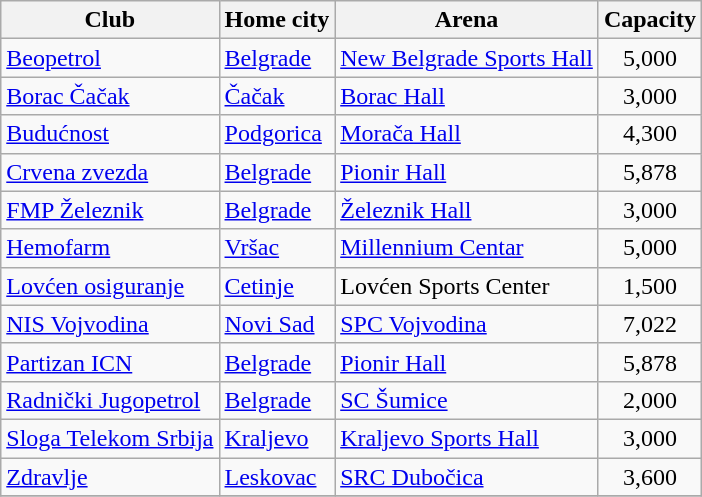<table class="wikitable">
<tr>
<th>Club</th>
<th>Home city</th>
<th>Arena</th>
<th>Capacity</th>
</tr>
<tr>
<td><a href='#'>Beopetrol</a></td>
<td><a href='#'>Belgrade</a></td>
<td><a href='#'>New Belgrade Sports Hall</a></td>
<td style="text-align:center">5,000</td>
</tr>
<tr>
<td><a href='#'>Borac Čačak</a></td>
<td><a href='#'>Čačak</a></td>
<td><a href='#'>Borac Hall</a></td>
<td style="text-align:center">3,000</td>
</tr>
<tr>
<td><a href='#'>Budućnost</a></td>
<td><a href='#'>Podgorica</a></td>
<td><a href='#'>Morača Hall</a></td>
<td style="text-align:center">4,300</td>
</tr>
<tr>
<td><a href='#'>Crvena zvezda</a></td>
<td><a href='#'>Belgrade</a></td>
<td><a href='#'>Pionir Hall</a></td>
<td style="text-align:center">5,878</td>
</tr>
<tr>
<td><a href='#'>FMP Železnik</a></td>
<td><a href='#'>Belgrade</a></td>
<td><a href='#'>Železnik Hall</a></td>
<td style="text-align:center">3,000</td>
</tr>
<tr>
<td><a href='#'>Hemofarm</a></td>
<td><a href='#'>Vršac</a></td>
<td><a href='#'>Millennium Centar</a></td>
<td style="text-align:center">5,000</td>
</tr>
<tr>
<td><a href='#'>Lovćen osiguranje</a></td>
<td><a href='#'>Cetinje</a></td>
<td>Lovćen Sports Center</td>
<td style="text-align:center">1,500</td>
</tr>
<tr>
<td><a href='#'>NIS Vojvodina</a></td>
<td><a href='#'>Novi Sad</a></td>
<td><a href='#'>SPC Vojvodina</a></td>
<td style="text-align:center">7,022</td>
</tr>
<tr>
<td><a href='#'>Partizan ICN</a></td>
<td><a href='#'>Belgrade</a></td>
<td><a href='#'>Pionir Hall</a></td>
<td style="text-align:center">5,878</td>
</tr>
<tr>
<td><a href='#'>Radnički Jugopetrol</a></td>
<td><a href='#'>Belgrade</a></td>
<td><a href='#'>SC Šumice</a></td>
<td style="text-align:center">2,000</td>
</tr>
<tr>
<td><a href='#'>Sloga Telekom Srbija</a></td>
<td><a href='#'>Kraljevo</a></td>
<td><a href='#'>Kraljevo Sports Hall</a></td>
<td style="text-align:center">3,000</td>
</tr>
<tr>
<td><a href='#'>Zdravlje</a></td>
<td><a href='#'>Leskovac</a></td>
<td><a href='#'>SRC Dubočica</a></td>
<td style="text-align:center">3,600</td>
</tr>
<tr>
</tr>
</table>
